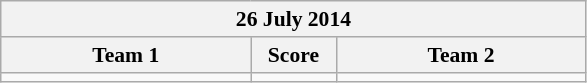<table class="wikitable" style="text-align: center; font-size:90% ">
<tr>
<th colspan=3>26 July 2014</th>
</tr>
<tr>
<th align="right" width="160">Team 1</th>
<th width="50">Score</th>
<th align="left" width="160">Team 2</th>
</tr>
<tr>
<td align=right><strong></strong></td>
<td align=center></td>
<td align=left></td>
</tr>
</table>
